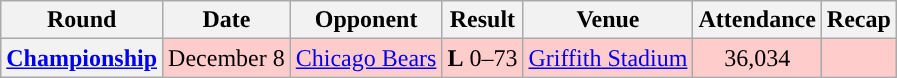<table class="wikitable" style="text-align:center">
<tr>
<th>Round</th>
<th>Date</th>
<th>Opponent</th>
<th>Result</th>
<th>Venue</th>
<th>Attendance</th>
<th>Recap</th>
</tr>
<tr style="background:#fcc">
<th><a href='#'>Championship</a></th>
<td>December 8</td>
<td><a href='#'>Chicago Bears</a></td>
<td><strong>L</strong> 0–73</td>
<td><a href='#'>Griffith Stadium</a></td>
<td>36,034</td>
<td></td>
</tr>
</table>
